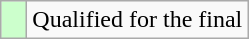<table class="wikitable" style="text-align: left;">
<tr>
<td width="10px" bgcolor="#ccffcc"></td>
<td>Qualified for the final</td>
</tr>
</table>
